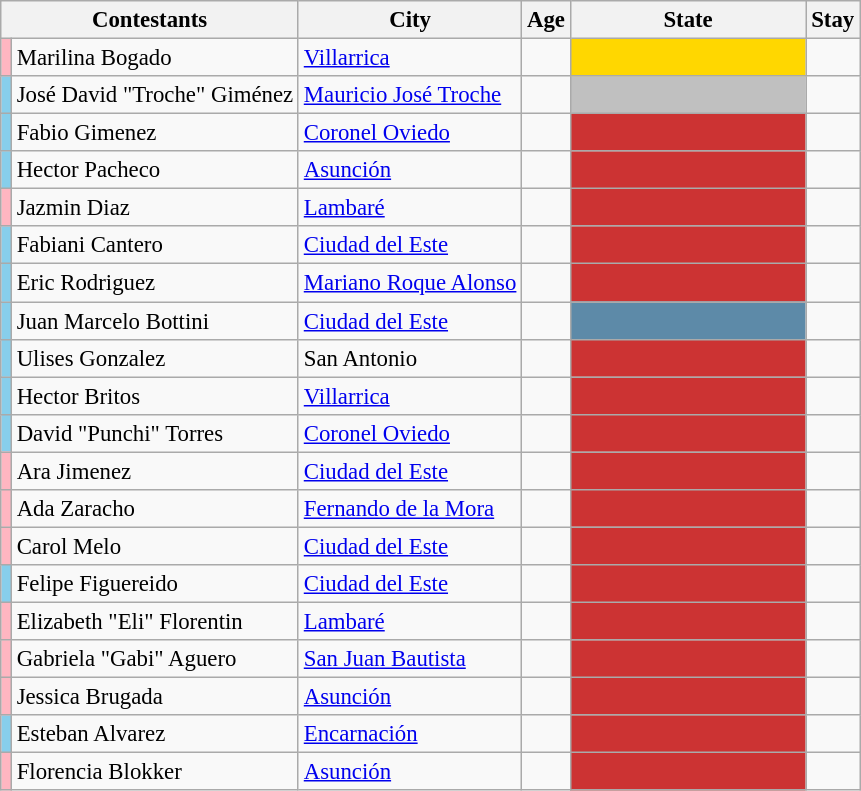<table class="wikitable" style="font-size:95%;">
<tr>
<th colspan=2>Contestants</th>
<th>City</th>
<th>Age</th>
<th width="150">State</th>
<th>Stay</th>
</tr>
<tr>
<td style="background:LightPink"></td>
<td>Marilina Bogado</td>
<td><a href='#'>Villarrica</a></td>
<td></td>
<td style="background:gold;"><div> </div></td>
<td></td>
</tr>
<tr>
<td style="background:skyblue"></td>
<td>José David "Troche" Giménez</td>
<td><a href='#'>Mauricio José Troche</a></td>
<td></td>
<td style="background:silver;"><div> </div></td>
<td></td>
</tr>
<tr>
<td style="background:skyblue"></td>
<td>Fabio Gimenez</td>
<td><a href='#'>Coronel Oviedo</a></td>
<td></td>
<td style="background:#c33;"><div> </div></td>
<td></td>
</tr>
<tr>
<td style="background:skyblue"></td>
<td>Hector Pacheco</td>
<td><a href='#'>Asunción</a></td>
<td></td>
<td style="background:#c33;"><div> </div></td>
<td></td>
</tr>
<tr>
<td style="background:LightPink"></td>
<td>Jazmin Diaz</td>
<td><a href='#'>Lambaré</a></td>
<td></td>
<td style="background:#c33;"><div> </div></td>
<td></td>
</tr>
<tr>
<td style="background:skyblue"></td>
<td>Fabiani Cantero</td>
<td><a href='#'>Ciudad del Este</a></td>
<td></td>
<td style="background:#c33;"><div> </div></td>
<td></td>
</tr>
<tr>
<td style="background:skyblue"></td>
<td>Eric Rodriguez</td>
<td><a href='#'>Mariano Roque Alonso</a></td>
<td></td>
<td style="background:#c33;"><div> </div></td>
<td></td>
</tr>
<tr>
<td style="background:skyblue"></td>
<td>Juan Marcelo Bottini</td>
<td><a href='#'>Ciudad del Este</a></td>
<td></td>
<td style="background:#5D8AA8;"><div> </div></td>
<td></td>
</tr>
<tr>
<td style="background:skyblue"></td>
<td>Ulises Gonzalez</td>
<td>San Antonio</td>
<td></td>
<td style="background:#c33;"><div> </div></td>
<td></td>
</tr>
<tr>
<td style="background:skyblue"></td>
<td>Hector Britos</td>
<td><a href='#'>Villarrica</a></td>
<td></td>
<td style="background:#c33;"><div> </div></td>
<td></td>
</tr>
<tr>
<td style="background:skyblue"></td>
<td>David "Punchi" Torres</td>
<td><a href='#'>Coronel Oviedo</a></td>
<td></td>
<td style="background:#c33;"><div> </div></td>
<td></td>
</tr>
<tr>
<td style="background:LightPink"></td>
<td>Ara Jimenez</td>
<td><a href='#'>Ciudad del Este</a></td>
<td></td>
<td style="background:#c33;"><div> </div></td>
<td></td>
</tr>
<tr>
<td style="background:LightPink"></td>
<td>Ada Zaracho</td>
<td><a href='#'>Fernando de la Mora</a></td>
<td></td>
<td style="background:#c33;"><div> </div></td>
<td></td>
</tr>
<tr>
<td style="background:LightPink"></td>
<td>Carol Melo</td>
<td><a href='#'>Ciudad del Este</a></td>
<td></td>
<td style="background:#c33;"><div> </div></td>
<td></td>
</tr>
<tr>
<td style="background:skyblue"></td>
<td>Felipe Figuereido</td>
<td><a href='#'>Ciudad del Este</a></td>
<td></td>
<td style="background:#c33;"><div> </div></td>
<td></td>
</tr>
<tr>
<td style="background:LightPink"></td>
<td>Elizabeth "Eli" Florentin</td>
<td><a href='#'>Lambaré</a></td>
<td></td>
<td style="background:#c33;"><div> </div></td>
<td></td>
</tr>
<tr>
<td style="background:LightPink"></td>
<td>Gabriela "Gabi" Aguero</td>
<td><a href='#'>San Juan Bautista</a></td>
<td></td>
<td style="background:#c33;"><div> </div></td>
<td></td>
</tr>
<tr>
<td style="background:LightPink"></td>
<td>Jessica Brugada</td>
<td><a href='#'>Asunción</a></td>
<td></td>
<td style="background:#c33;"><div> </div></td>
<td></td>
</tr>
<tr>
<td style="background:skyblue"></td>
<td>Esteban Alvarez</td>
<td><a href='#'>Encarnación</a></td>
<td></td>
<td style="background:#c33;"><div> </div></td>
<td></td>
</tr>
<tr>
<td style="background:LightPink"></td>
<td>Florencia Blokker</td>
<td><a href='#'>Asunción</a></td>
<td></td>
<td style="background:#c33;"><div> </div></td>
<td></td>
</tr>
</table>
